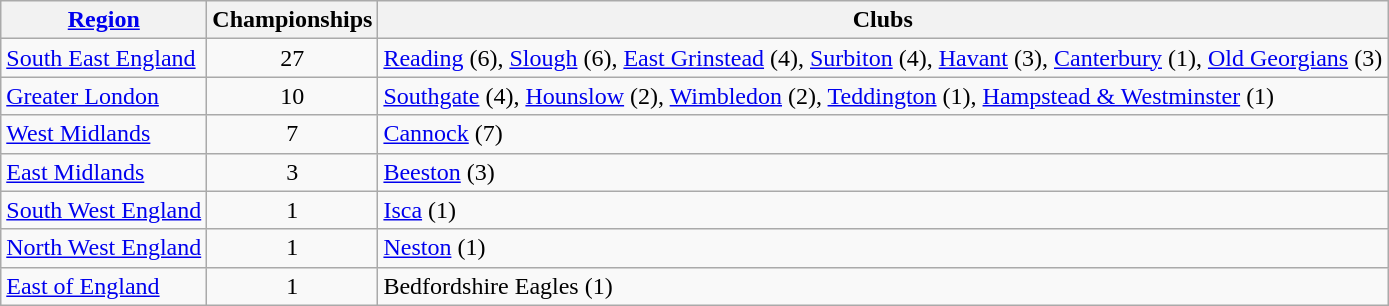<table class="wikitable">
<tr>
<th><a href='#'>Region</a></th>
<th>Championships</th>
<th>Clubs</th>
</tr>
<tr>
<td><a href='#'>South East England</a></td>
<td align=center>27</td>
<td><a href='#'>Reading</a> (6), <a href='#'>Slough</a> (6), <a href='#'>East Grinstead</a> (4), <a href='#'>Surbiton</a> (4), <a href='#'>Havant</a> (3),  <a href='#'>Canterbury</a> (1), <a href='#'>Old Georgians</a> (3)</td>
</tr>
<tr>
<td><a href='#'>Greater London</a></td>
<td align=center>10</td>
<td><a href='#'>Southgate</a> (4), <a href='#'>Hounslow</a> (2), <a href='#'>Wimbledon</a> (2), <a href='#'>Teddington</a> (1), <a href='#'>Hampstead & Westminster</a> (1)</td>
</tr>
<tr>
<td><a href='#'>West Midlands</a></td>
<td align=center>7</td>
<td><a href='#'>Cannock</a> (7)</td>
</tr>
<tr>
<td><a href='#'>East Midlands</a></td>
<td align=center>3</td>
<td><a href='#'>Beeston</a> (3)</td>
</tr>
<tr>
<td><a href='#'>South West England</a></td>
<td align=center>1</td>
<td><a href='#'>Isca</a> (1)</td>
</tr>
<tr>
<td><a href='#'>North West England</a></td>
<td align=center>1</td>
<td><a href='#'>Neston</a> (1)</td>
</tr>
<tr>
<td><a href='#'>East of England</a></td>
<td align=center>1</td>
<td>Bedfordshire Eagles (1)</td>
</tr>
</table>
